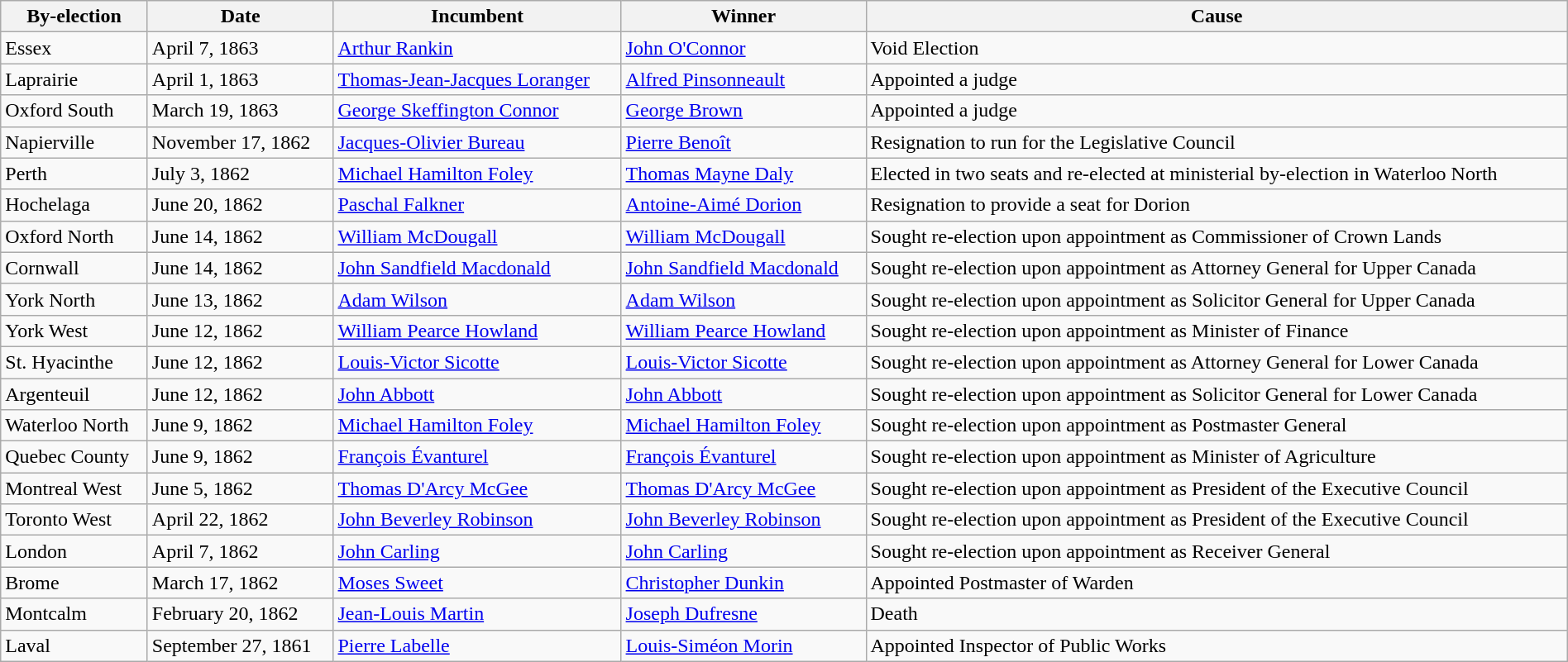<table class=wikitable style="width:100%">
<tr>
<th>By-election</th>
<th>Date</th>
<th>Incumbent</th>
<th>Winner</th>
<th>Cause</th>
</tr>
<tr>
<td>Essex</td>
<td>April 7, 1863</td>
<td><a href='#'>Arthur Rankin</a></td>
<td><a href='#'>John O'Connor</a></td>
<td>Void Election</td>
</tr>
<tr>
<td>Laprairie</td>
<td>April 1, 1863</td>
<td><a href='#'>Thomas-Jean-Jacques Loranger</a></td>
<td><a href='#'>Alfred Pinsonneault</a></td>
<td>Appointed a judge</td>
</tr>
<tr>
<td>Oxford South</td>
<td>March 19, 1863</td>
<td><a href='#'>George Skeffington Connor</a></td>
<td><a href='#'>George Brown</a></td>
<td>Appointed a judge</td>
</tr>
<tr>
<td>Napierville</td>
<td>November 17, 1862</td>
<td><a href='#'>Jacques-Olivier Bureau</a></td>
<td><a href='#'>Pierre Benoît</a></td>
<td>Resignation to run for the Legislative Council</td>
</tr>
<tr>
<td>Perth</td>
<td>July 3, 1862</td>
<td><a href='#'>Michael Hamilton Foley</a></td>
<td><a href='#'>Thomas Mayne Daly</a></td>
<td>Elected in two seats and re-elected at ministerial by-election in Waterloo North</td>
</tr>
<tr>
<td>Hochelaga</td>
<td>June 20, 1862</td>
<td><a href='#'>Paschal Falkner</a></td>
<td><a href='#'>Antoine-Aimé Dorion</a></td>
<td>Resignation to provide a seat for Dorion</td>
</tr>
<tr>
<td>Oxford North</td>
<td>June 14, 1862</td>
<td><a href='#'>William McDougall</a></td>
<td><a href='#'>William McDougall</a></td>
<td>Sought re-election upon appointment as Commissioner of Crown Lands</td>
</tr>
<tr>
<td>Cornwall</td>
<td>June 14, 1862</td>
<td><a href='#'>John Sandfield Macdonald</a></td>
<td><a href='#'>John Sandfield Macdonald</a></td>
<td>Sought re-election upon appointment as Attorney General for Upper Canada</td>
</tr>
<tr>
<td>York North</td>
<td>June 13, 1862</td>
<td><a href='#'>Adam Wilson</a></td>
<td><a href='#'>Adam Wilson</a></td>
<td>Sought re-election upon appointment as Solicitor General for Upper Canada</td>
</tr>
<tr>
<td>York West</td>
<td>June 12, 1862</td>
<td><a href='#'>William Pearce Howland</a></td>
<td><a href='#'>William Pearce Howland</a></td>
<td>Sought re-election upon appointment as Minister of Finance</td>
</tr>
<tr>
<td>St. Hyacinthe</td>
<td>June 12, 1862</td>
<td><a href='#'>Louis-Victor Sicotte</a></td>
<td><a href='#'>Louis-Victor Sicotte</a></td>
<td>Sought re-election upon appointment as Attorney General for Lower Canada</td>
</tr>
<tr>
<td>Argenteuil</td>
<td>June 12, 1862</td>
<td><a href='#'>John Abbott</a></td>
<td><a href='#'>John Abbott</a></td>
<td>Sought re-election upon appointment as Solicitor General for Lower Canada</td>
</tr>
<tr>
<td>Waterloo North</td>
<td>June 9, 1862</td>
<td><a href='#'>Michael Hamilton Foley</a></td>
<td><a href='#'>Michael Hamilton Foley</a></td>
<td>Sought re-election upon appointment as Postmaster General</td>
</tr>
<tr>
<td>Quebec County</td>
<td>June 9, 1862</td>
<td><a href='#'>François Évanturel</a></td>
<td><a href='#'>François Évanturel</a></td>
<td>Sought re-election upon appointment as Minister of Agriculture</td>
</tr>
<tr>
<td>Montreal West</td>
<td>June 5, 1862</td>
<td><a href='#'>Thomas D'Arcy McGee</a></td>
<td><a href='#'>Thomas D'Arcy McGee</a></td>
<td>Sought re-election upon appointment as President of the Executive Council</td>
</tr>
<tr>
<td>Toronto West</td>
<td>April 22, 1862</td>
<td><a href='#'>John Beverley Robinson</a></td>
<td><a href='#'>John Beverley Robinson</a></td>
<td>Sought re-election upon appointment as President of the Executive Council</td>
</tr>
<tr>
<td>London</td>
<td>April 7, 1862</td>
<td><a href='#'>John Carling</a></td>
<td><a href='#'>John Carling</a></td>
<td>Sought re-election upon appointment as Receiver General</td>
</tr>
<tr>
<td>Brome</td>
<td>March 17, 1862</td>
<td><a href='#'>Moses Sweet</a></td>
<td><a href='#'>Christopher Dunkin</a></td>
<td>Appointed Postmaster of Warden</td>
</tr>
<tr>
<td>Montcalm</td>
<td>February 20, 1862</td>
<td><a href='#'>Jean-Louis Martin</a></td>
<td><a href='#'>Joseph Dufresne</a></td>
<td>Death</td>
</tr>
<tr>
<td>Laval</td>
<td>September 27, 1861</td>
<td><a href='#'>Pierre Labelle</a></td>
<td><a href='#'>Louis-Siméon Morin</a></td>
<td>Appointed Inspector of Public Works</td>
</tr>
</table>
